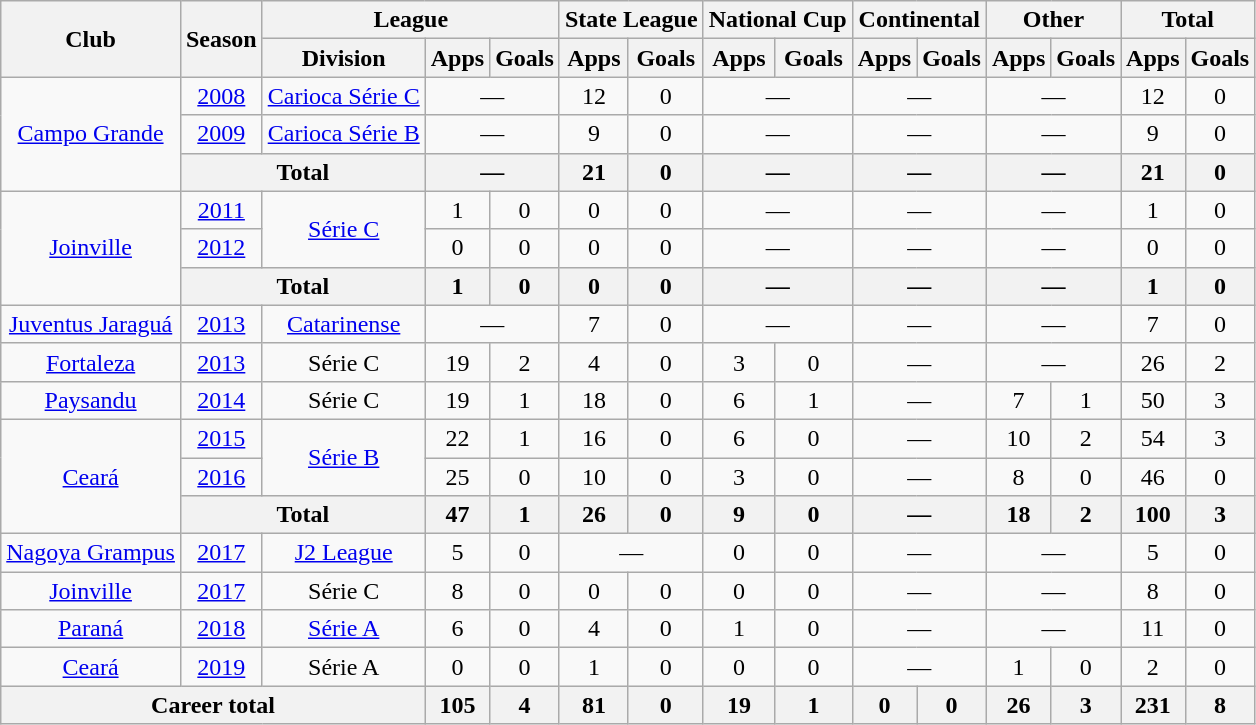<table class="wikitable" style="text-align: center;">
<tr>
<th rowspan="2">Club</th>
<th rowspan="2">Season</th>
<th colspan="3">League</th>
<th colspan="2">State League</th>
<th colspan="2">National Cup</th>
<th colspan="2">Continental</th>
<th colspan="2">Other</th>
<th colspan="2">Total</th>
</tr>
<tr>
<th>Division</th>
<th>Apps</th>
<th>Goals</th>
<th>Apps</th>
<th>Goals</th>
<th>Apps</th>
<th>Goals</th>
<th>Apps</th>
<th>Goals</th>
<th>Apps</th>
<th>Goals</th>
<th>Apps</th>
<th>Goals</th>
</tr>
<tr>
<td rowspan="3" valign="center"><a href='#'>Campo Grande</a></td>
<td><a href='#'>2008</a></td>
<td valign="center"><a href='#'>Carioca Série C</a></td>
<td colspan="2">—</td>
<td>12</td>
<td>0</td>
<td colspan="2">—</td>
<td colspan="2">—</td>
<td colspan="2">—</td>
<td>12</td>
<td>0</td>
</tr>
<tr>
<td><a href='#'>2009</a></td>
<td valign="center"><a href='#'>Carioca Série B</a></td>
<td colspan="2">—</td>
<td>9</td>
<td>0</td>
<td colspan="2">—</td>
<td colspan="2">—</td>
<td colspan="2">—</td>
<td>9</td>
<td>0</td>
</tr>
<tr>
<th colspan="2">Total</th>
<th colspan="2">—</th>
<th>21</th>
<th>0</th>
<th colspan="2">—</th>
<th colspan="2">—</th>
<th colspan="2">—</th>
<th>21</th>
<th>0</th>
</tr>
<tr>
<td rowspan="3" valign="center"><a href='#'>Joinville</a></td>
<td><a href='#'>2011</a></td>
<td rowspan="2" valign="center"><a href='#'>Série C</a></td>
<td>1</td>
<td>0</td>
<td>0</td>
<td>0</td>
<td colspan="2">—</td>
<td colspan="2">—</td>
<td colspan="2">—</td>
<td>1</td>
<td>0</td>
</tr>
<tr>
<td><a href='#'>2012</a></td>
<td>0</td>
<td>0</td>
<td>0</td>
<td>0</td>
<td colspan="2">—</td>
<td colspan="2">—</td>
<td colspan="2">—</td>
<td>0</td>
<td>0</td>
</tr>
<tr>
<th colspan="2">Total</th>
<th>1</th>
<th>0</th>
<th>0</th>
<th>0</th>
<th colspan="2">—</th>
<th colspan="2">—</th>
<th colspan="2">—</th>
<th>1</th>
<th>0</th>
</tr>
<tr>
<td valign="center"><a href='#'>Juventus Jaraguá</a></td>
<td><a href='#'>2013</a></td>
<td valign="center"><a href='#'>Catarinense</a></td>
<td colspan="2">—</td>
<td>7</td>
<td>0</td>
<td colspan="2">—</td>
<td colspan="2">—</td>
<td colspan="2">—</td>
<td>7</td>
<td>0</td>
</tr>
<tr>
<td valign="center"><a href='#'>Fortaleza</a></td>
<td><a href='#'>2013</a></td>
<td valign="center">Série C</td>
<td>19</td>
<td>2</td>
<td>4</td>
<td>0</td>
<td>3</td>
<td>0</td>
<td colspan="2">—</td>
<td colspan="2">—</td>
<td>26</td>
<td>2</td>
</tr>
<tr>
<td valign="center"><a href='#'>Paysandu</a></td>
<td><a href='#'>2014</a></td>
<td valign="center">Série C</td>
<td>19</td>
<td>1</td>
<td>18</td>
<td>0</td>
<td>6</td>
<td>1</td>
<td colspan="2">—</td>
<td>7</td>
<td>1</td>
<td>50</td>
<td>3</td>
</tr>
<tr>
<td rowspan="3" valign="center"><a href='#'>Ceará</a></td>
<td><a href='#'>2015</a></td>
<td rowspan="2" valign="center"><a href='#'>Série B</a></td>
<td>22</td>
<td>1</td>
<td>16</td>
<td>0</td>
<td>6</td>
<td>0</td>
<td colspan="2">—</td>
<td>10</td>
<td>2</td>
<td>54</td>
<td>3</td>
</tr>
<tr>
<td><a href='#'>2016</a></td>
<td>25</td>
<td>0</td>
<td>10</td>
<td>0</td>
<td>3</td>
<td>0</td>
<td colspan="2">—</td>
<td>8</td>
<td>0</td>
<td>46</td>
<td>0</td>
</tr>
<tr>
<th colspan="2">Total</th>
<th>47</th>
<th>1</th>
<th>26</th>
<th>0</th>
<th>9</th>
<th>0</th>
<th colspan="2">—</th>
<th>18</th>
<th>2</th>
<th>100</th>
<th>3</th>
</tr>
<tr>
<td valign="center"><a href='#'>Nagoya Grampus</a></td>
<td><a href='#'>2017</a></td>
<td rowspan="1" valign="center"><a href='#'>J2 League</a></td>
<td>5</td>
<td>0</td>
<td colspan="2">—</td>
<td>0</td>
<td>0</td>
<td colspan="2">—</td>
<td colspan="2">—</td>
<td>5</td>
<td>0</td>
</tr>
<tr>
<td valign="center"><a href='#'>Joinville</a></td>
<td><a href='#'>2017</a></td>
<td valign="center">Série C</td>
<td>8</td>
<td>0</td>
<td>0</td>
<td>0</td>
<td>0</td>
<td>0</td>
<td colspan="2">—</td>
<td colspan="2">—</td>
<td>8</td>
<td>0</td>
</tr>
<tr>
<td valign="center"><a href='#'>Paraná</a></td>
<td><a href='#'>2018</a></td>
<td valign="center"><a href='#'>Série A</a></td>
<td>6</td>
<td>0</td>
<td>4</td>
<td>0</td>
<td>1</td>
<td>0</td>
<td colspan="2">—</td>
<td colspan="2">—</td>
<td>11</td>
<td>0</td>
</tr>
<tr>
<td valign="center"><a href='#'>Ceará</a></td>
<td><a href='#'>2019</a></td>
<td valign="center">Série A</td>
<td>0</td>
<td>0</td>
<td>1</td>
<td>0</td>
<td>0</td>
<td>0</td>
<td colspan="2">—</td>
<td>1</td>
<td>0</td>
<td>2</td>
<td>0</td>
</tr>
<tr>
<th colspan="3">Career total</th>
<th>105</th>
<th>4</th>
<th>81</th>
<th>0</th>
<th>19</th>
<th>1</th>
<th>0</th>
<th>0</th>
<th>26</th>
<th>3</th>
<th>231</th>
<th>8</th>
</tr>
</table>
